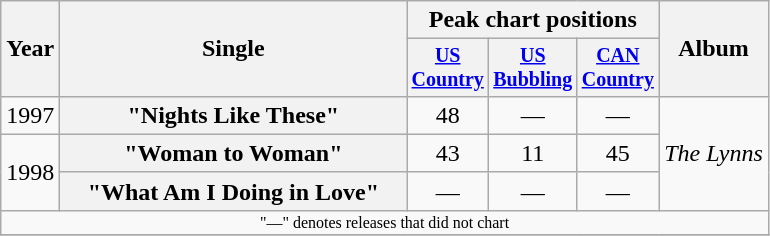<table class="wikitable plainrowheaders" style="text-align:center;">
<tr>
<th rowspan="2">Year</th>
<th rowspan="2" style="width:14em;">Single</th>
<th colspan="3">Peak chart positions</th>
<th rowspan="2">Album</th>
</tr>
<tr style="font-size:smaller;">
<th width="45"><a href='#'>US Country</a><br></th>
<th width="45"><a href='#'>US Bubbling</a><br></th>
<th width="45"><a href='#'>CAN Country</a></th>
</tr>
<tr>
<td>1997</td>
<th scope="row">"Nights Like These"</th>
<td>48</td>
<td>—</td>
<td>—</td>
<td align="left" rowspan="3"><em>The Lynns</em></td>
</tr>
<tr>
<td rowspan="2">1998</td>
<th scope="row">"Woman to Woman"</th>
<td>43</td>
<td>11</td>
<td>45</td>
</tr>
<tr>
<th scope="row">"What Am I Doing in Love"</th>
<td>—</td>
<td>—</td>
<td>—</td>
</tr>
<tr>
<td colspan="6" style="font-size:8pt">"—" denotes releases that did not chart</td>
</tr>
<tr>
</tr>
</table>
